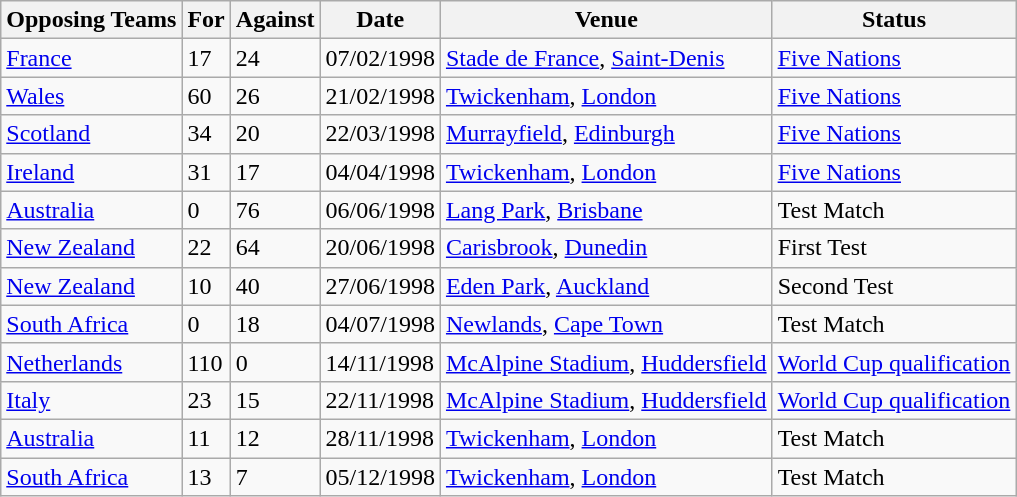<table class="wikitable">
<tr>
<th>Opposing Teams</th>
<th>For</th>
<th>Against</th>
<th>Date</th>
<th>Venue</th>
<th>Status</th>
</tr>
<tr>
<td><a href='#'>France</a></td>
<td>17</td>
<td>24</td>
<td>07/02/1998</td>
<td><a href='#'>Stade de France</a>, <a href='#'>Saint-Denis</a></td>
<td><a href='#'>Five Nations</a></td>
</tr>
<tr>
<td><a href='#'>Wales</a></td>
<td>60</td>
<td>26</td>
<td>21/02/1998</td>
<td><a href='#'>Twickenham</a>, <a href='#'>London</a></td>
<td><a href='#'>Five Nations</a></td>
</tr>
<tr>
<td><a href='#'>Scotland</a></td>
<td>34</td>
<td>20</td>
<td>22/03/1998</td>
<td><a href='#'>Murrayfield</a>, <a href='#'>Edinburgh</a></td>
<td><a href='#'>Five Nations</a></td>
</tr>
<tr>
<td><a href='#'>Ireland</a></td>
<td>31</td>
<td>17</td>
<td>04/04/1998</td>
<td><a href='#'>Twickenham</a>, <a href='#'>London</a></td>
<td><a href='#'>Five Nations</a></td>
</tr>
<tr>
<td><a href='#'>Australia</a></td>
<td>0</td>
<td>76</td>
<td>06/06/1998</td>
<td><a href='#'>Lang Park</a>, <a href='#'>Brisbane</a></td>
<td>Test Match</td>
</tr>
<tr>
<td><a href='#'>New Zealand</a></td>
<td>22</td>
<td>64</td>
<td>20/06/1998</td>
<td><a href='#'>Carisbrook</a>, <a href='#'>Dunedin</a></td>
<td>First Test</td>
</tr>
<tr>
<td><a href='#'>New Zealand</a></td>
<td>10</td>
<td>40</td>
<td>27/06/1998</td>
<td><a href='#'>Eden Park</a>, <a href='#'>Auckland</a></td>
<td>Second Test</td>
</tr>
<tr>
<td><a href='#'>South Africa</a></td>
<td>0</td>
<td>18</td>
<td>04/07/1998</td>
<td><a href='#'>Newlands</a>, <a href='#'>Cape Town</a></td>
<td>Test Match</td>
</tr>
<tr>
<td><a href='#'>Netherlands</a></td>
<td>110</td>
<td>0</td>
<td>14/11/1998</td>
<td><a href='#'>McAlpine Stadium</a>, <a href='#'>Huddersfield</a></td>
<td><a href='#'>World Cup qualification</a></td>
</tr>
<tr>
<td><a href='#'>Italy</a></td>
<td>23</td>
<td>15</td>
<td>22/11/1998</td>
<td><a href='#'>McAlpine Stadium</a>, <a href='#'>Huddersfield</a></td>
<td><a href='#'>World Cup qualification</a></td>
</tr>
<tr>
<td><a href='#'>Australia</a></td>
<td>11</td>
<td>12</td>
<td>28/11/1998</td>
<td><a href='#'>Twickenham</a>, <a href='#'>London</a></td>
<td>Test Match</td>
</tr>
<tr>
<td><a href='#'>South Africa</a></td>
<td>13</td>
<td>7</td>
<td>05/12/1998</td>
<td><a href='#'>Twickenham</a>, <a href='#'>London</a></td>
<td>Test Match</td>
</tr>
</table>
